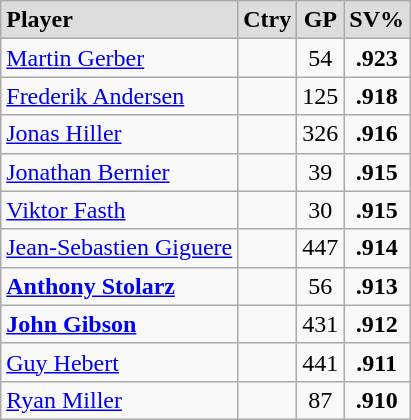<table class="wikitable">
<tr align="center" style="font-weight:bold; background-color:#dddddd;" |>
<td align="left">Player</td>
<td>Ctry</td>
<td>GP</td>
<td>SV%</td>
</tr>
<tr align="center">
<td align="left"><a href='#'>Martin Gerber</a></td>
<td></td>
<td>54</td>
<td><strong>.923</strong></td>
</tr>
<tr align="center">
<td align="left"><a href='#'>Frederik Andersen</a></td>
<td></td>
<td>125</td>
<td><strong>.918</strong></td>
</tr>
<tr align="center">
<td align="left"><a href='#'>Jonas Hiller</a></td>
<td></td>
<td>326</td>
<td><strong>.916</strong></td>
</tr>
<tr align="center">
<td align="left"><a href='#'>Jonathan Bernier</a></td>
<td></td>
<td>39</td>
<td><strong>.915</strong></td>
</tr>
<tr align="center">
<td align="left"><a href='#'>Viktor Fasth</a></td>
<td></td>
<td>30</td>
<td><strong>.915</strong></td>
</tr>
<tr align="center">
<td align="left"><a href='#'>Jean-Sebastien Giguere</a></td>
<td></td>
<td>447</td>
<td><strong>.914</strong></td>
</tr>
<tr align="center">
<td align="left"><strong><a href='#'>Anthony Stolarz</a></strong></td>
<td></td>
<td>56</td>
<td><strong>.913</strong></td>
</tr>
<tr align="center">
<td align="left"><strong><a href='#'>John Gibson</a></strong></td>
<td></td>
<td>431</td>
<td><strong>.912</strong></td>
</tr>
<tr align="center">
<td align="left"><a href='#'>Guy Hebert</a></td>
<td></td>
<td>441</td>
<td><strong>.911</strong></td>
</tr>
<tr align="center">
<td align="left"><a href='#'>Ryan Miller</a></td>
<td></td>
<td>87</td>
<td><strong>.910</strong></td>
</tr>
</table>
